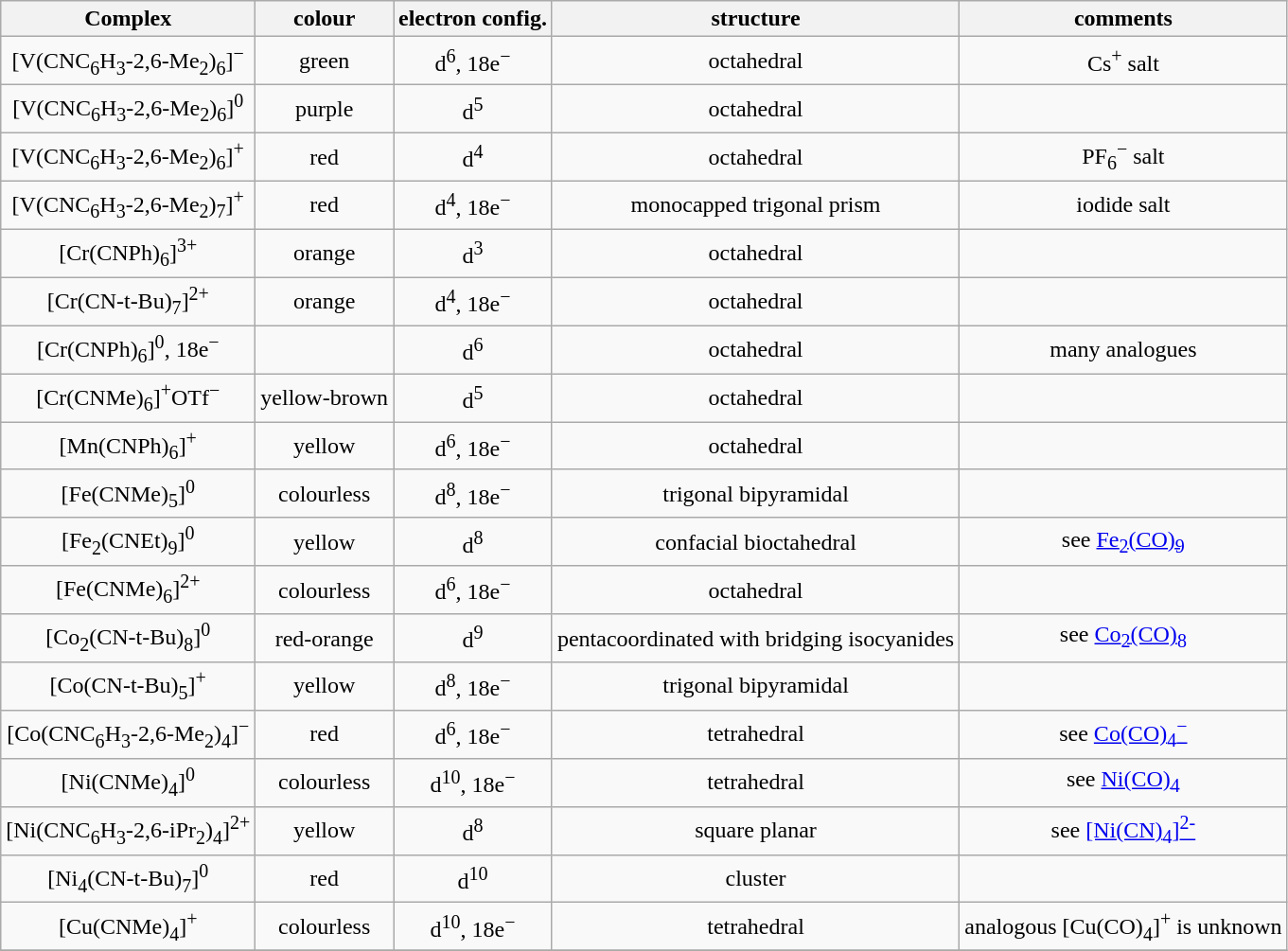<table class=wikitable style="float:left; text-align:center">
<tr>
<th>Complex</th>
<th>colour</th>
<th>electron config.</th>
<th>structure</th>
<th>comments</th>
</tr>
<tr>
<td>[V(CNC<sub>6</sub>H<sub>3</sub>-2,6-Me<sub>2</sub>)<sub>6</sub>]<sup>−</sup></td>
<td>green</td>
<td>d<sup>6</sup>, 18e<sup>−</sup></td>
<td>octahedral</td>
<td>Cs<sup>+</sup> salt</td>
</tr>
<tr>
<td>[V(CNC<sub>6</sub>H<sub>3</sub>-2,6-Me<sub>2</sub>)<sub>6</sub>]<sup>0</sup></td>
<td>purple</td>
<td>d<sup>5</sup></td>
<td>octahedral</td>
<td></td>
</tr>
<tr>
<td>[V(CNC<sub>6</sub>H<sub>3</sub>-2,6-Me<sub>2</sub>)<sub>6</sub>]<sup>+</sup></td>
<td>red</td>
<td>d<sup>4</sup></td>
<td>octahedral</td>
<td>PF<sub>6</sub><sup>−</sup> salt</td>
</tr>
<tr>
<td>[V(CNC<sub>6</sub>H<sub>3</sub>-2,6-Me<sub>2</sub>)<sub>7</sub>]<sup>+</sup></td>
<td>red</td>
<td>d<sup>4</sup>, 18e<sup>−</sup></td>
<td>monocapped trigonal prism</td>
<td>iodide salt</td>
</tr>
<tr>
<td>[Cr(CNPh)<sub>6</sub>]<sup>3+</sup></td>
<td>orange</td>
<td>d<sup>3</sup></td>
<td>octahedral</td>
<td></td>
</tr>
<tr>
<td>[Cr(CN-t-Bu)<sub>7</sub>]<sup>2+</sup></td>
<td>orange</td>
<td>d<sup>4</sup>, 18e<sup>−</sup></td>
<td>octahedral</td>
<td></td>
</tr>
<tr>
<td>[Cr(CNPh)<sub>6</sub>]<sup>0</sup>, 18e<sup>−</sup></td>
<td></td>
<td>d<sup>6</sup></td>
<td>octahedral</td>
<td>many analogues</td>
</tr>
<tr>
<td>[Cr(CNMe)<sub>6</sub>]<sup>+</sup>OTf<sup>−</sup></td>
<td>yellow-brown</td>
<td>d<sup>5</sup></td>
<td>octahedral</td>
<td></td>
</tr>
<tr>
<td>[Mn(CNPh)<sub>6</sub>]<sup>+</sup></td>
<td>yellow</td>
<td>d<sup>6</sup>, 18e<sup>−</sup></td>
<td>octahedral</td>
<td></td>
</tr>
<tr>
<td>[Fe(CNMe)<sub>5</sub>]<sup>0</sup></td>
<td>colourless</td>
<td>d<sup>8</sup>, 18e<sup>−</sup></td>
<td>trigonal bipyramidal</td>
<td></td>
</tr>
<tr>
<td>[Fe<sub>2</sub>(CNEt)<sub>9</sub>]<sup>0</sup></td>
<td>yellow</td>
<td>d<sup>8</sup></td>
<td>confacial bioctahedral</td>
<td>see <a href='#'>Fe<sub>2</sub>(CO)<sub>9</sub></a></td>
</tr>
<tr>
<td>[Fe(CNMe)<sub>6</sub>]<sup>2+</sup></td>
<td>colourless</td>
<td>d<sup>6</sup>, 18e<sup>−</sup></td>
<td>octahedral</td>
<td></td>
</tr>
<tr>
<td>[Co<sub>2</sub>(CN-t-Bu)<sub>8</sub>]<sup>0</sup></td>
<td>red-orange</td>
<td>d<sup>9</sup></td>
<td>pentacoordinated with bridging isocyanides</td>
<td>see <a href='#'>Co<sub>2</sub>(CO)<sub>8</sub></a></td>
</tr>
<tr>
<td>[Co(CN-t-Bu)<sub>5</sub>]<sup>+</sup></td>
<td>yellow</td>
<td>d<sup>8</sup>, 18e<sup>−</sup></td>
<td>trigonal bipyramidal</td>
<td></td>
</tr>
<tr>
<td>[Co(CNC<sub>6</sub>H<sub>3</sub>-2,6-Me<sub>2</sub>)<sub>4</sub>]<sup>−</sup></td>
<td>red</td>
<td>d<sup>6</sup>, 18e<sup>−</sup></td>
<td>tetrahedral</td>
<td>see <a href='#'>Co(CO)<sub>4</sub><sup>−</sup></a></td>
</tr>
<tr>
<td>[Ni(CNMe)<sub>4</sub>]<sup>0</sup></td>
<td>colourless</td>
<td>d<sup>10</sup>, 18e<sup>−</sup></td>
<td>tetrahedral</td>
<td>see <a href='#'>Ni(CO)<sub>4</sub></a></td>
</tr>
<tr>
<td>[Ni(CNC<sub>6</sub>H<sub>3</sub>-2,6-iPr<sub>2</sub>)<sub>4</sub>]<sup>2+</sup></td>
<td>yellow</td>
<td>d<sup>8</sup></td>
<td>square planar</td>
<td>see <a href='#'>[Ni(CN)<sub>4</sub>]<sup>2-</sup></a></td>
</tr>
<tr>
<td>[Ni<sub>4</sub>(CN-t-Bu)<sub>7</sub>]<sup>0</sup></td>
<td>red</td>
<td>d<sup>10</sup></td>
<td>cluster</td>
<td></td>
</tr>
<tr>
<td>[Cu(CNMe)<sub>4</sub>]<sup>+</sup></td>
<td>colourless</td>
<td>d<sup>10</sup>, 18e<sup>−</sup></td>
<td>tetrahedral</td>
<td>analogous [Cu(CO)<sub>4</sub>]<sup>+</sup> is unknown</td>
</tr>
<tr>
</tr>
</table>
